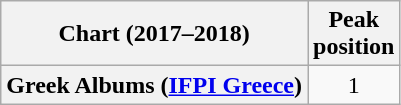<table class="wikitable plainrowheaders">
<tr>
<th>Chart (2017–2018)</th>
<th>Peak<br>position</th>
</tr>
<tr>
<th scope="row">Greek Albums (<a href='#'>IFPI Greece</a>)</th>
<td align="center">1</td>
</tr>
</table>
